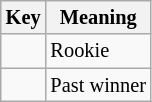<table class="wikitable" style="font-size: 85%;">
<tr>
<th>Key</th>
<th>Meaning</th>
</tr>
<tr>
<td align="center"><strong></strong></td>
<td>Rookie</td>
</tr>
<tr>
<td align="center"><strong></strong></td>
<td>Past winner</td>
</tr>
</table>
